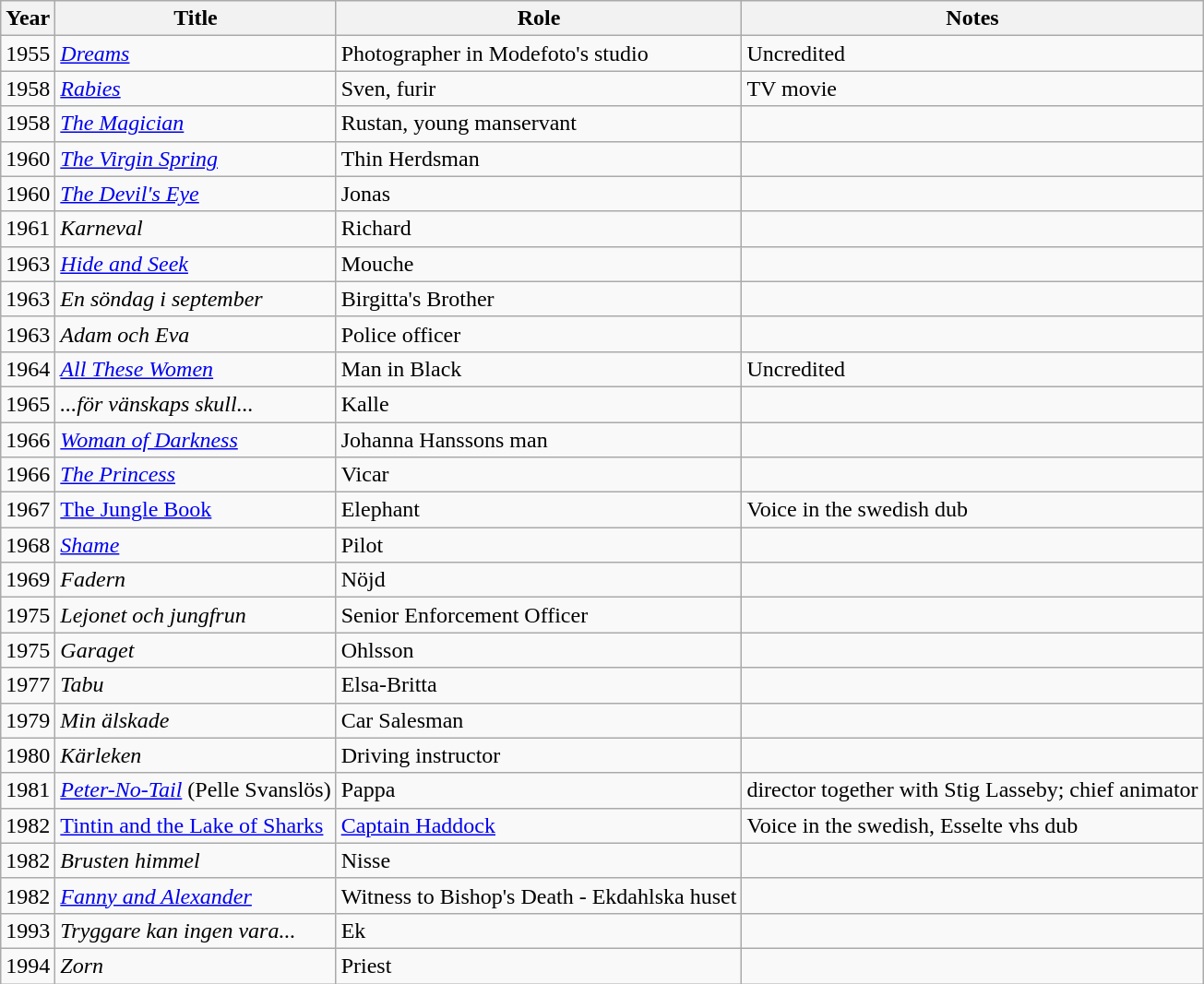<table class="wikitable">
<tr>
<th>Year</th>
<th>Title</th>
<th>Role</th>
<th>Notes</th>
</tr>
<tr>
<td>1955</td>
<td><em><a href='#'>Dreams</a></em></td>
<td>Photographer in Modefoto's studio</td>
<td>Uncredited</td>
</tr>
<tr>
<td>1958</td>
<td><em><a href='#'>Rabies</a></em></td>
<td>Sven, furir</td>
<td>TV movie</td>
</tr>
<tr>
<td>1958</td>
<td><em><a href='#'>The Magician</a></em></td>
<td>Rustan, young manservant</td>
<td></td>
</tr>
<tr>
<td>1960</td>
<td><em><a href='#'>The Virgin Spring</a></em></td>
<td>Thin Herdsman</td>
<td></td>
</tr>
<tr>
<td>1960</td>
<td><em><a href='#'>The Devil's Eye</a></em></td>
<td>Jonas</td>
<td></td>
</tr>
<tr>
<td>1961</td>
<td><em>Karneval</em></td>
<td>Richard</td>
<td></td>
</tr>
<tr>
<td>1963</td>
<td><em><a href='#'>Hide and Seek</a></em></td>
<td>Mouche</td>
<td></td>
</tr>
<tr>
<td>1963</td>
<td><em>En söndag i september</em></td>
<td>Birgitta's Brother</td>
<td></td>
</tr>
<tr>
<td>1963</td>
<td><em>Adam och Eva</em></td>
<td>Police officer</td>
<td></td>
</tr>
<tr>
<td>1964</td>
<td><em><a href='#'>All These Women</a></em></td>
<td>Man in Black</td>
<td>Uncredited</td>
</tr>
<tr>
<td>1965</td>
<td><em>...för vänskaps skull...</em></td>
<td>Kalle</td>
<td></td>
</tr>
<tr>
<td>1966</td>
<td><em><a href='#'>Woman of Darkness</a></em></td>
<td>Johanna Hanssons man</td>
<td></td>
</tr>
<tr>
<td>1966</td>
<td><em><a href='#'>The Princess</a></em></td>
<td>Vicar</td>
<td></td>
</tr>
<tr>
<td>1967</td>
<td><a href='#'>The Jungle Book</a></td>
<td>Elephant</td>
<td>Voice in the swedish dub</td>
</tr>
<tr>
<td>1968</td>
<td><em><a href='#'>Shame</a></em></td>
<td>Pilot</td>
<td></td>
</tr>
<tr>
<td>1969</td>
<td><em>Fadern</em></td>
<td>Nöjd</td>
<td></td>
</tr>
<tr>
<td>1975</td>
<td><em>Lejonet och jungfrun</em></td>
<td>Senior Enforcement Officer</td>
<td></td>
</tr>
<tr>
<td>1975</td>
<td><em>Garaget</em></td>
<td>Ohlsson</td>
<td></td>
</tr>
<tr>
<td>1977</td>
<td><em>Tabu</em></td>
<td>Elsa-Britta</td>
<td></td>
</tr>
<tr>
<td>1979</td>
<td><em>Min älskade</em></td>
<td>Car Salesman</td>
<td></td>
</tr>
<tr>
<td>1980</td>
<td><em>Kärleken</em></td>
<td>Driving instructor</td>
<td></td>
</tr>
<tr>
<td>1981</td>
<td><em><a href='#'>Peter-No-Tail</a></em> (Pelle Svanslös)</td>
<td>Pappa</td>
<td>director together with Stig Lasseby; chief animator</td>
</tr>
<tr>
<td>1982</td>
<td><a href='#'>Tintin and the Lake of Sharks</a></td>
<td><a href='#'>Captain Haddock</a></td>
<td>Voice in the swedish, Esselte vhs dub</td>
</tr>
<tr>
<td>1982</td>
<td><em>Brusten himmel</em></td>
<td>Nisse</td>
<td></td>
</tr>
<tr>
<td>1982</td>
<td><em><a href='#'>Fanny and Alexander</a></em></td>
<td>Witness to Bishop's Death - Ekdahlska huset</td>
<td></td>
</tr>
<tr>
<td>1993</td>
<td><em>Tryggare kan ingen vara...</em></td>
<td>Ek</td>
<td></td>
</tr>
<tr>
<td>1994</td>
<td><em>Zorn</em></td>
<td>Priest</td>
<td></td>
</tr>
</table>
